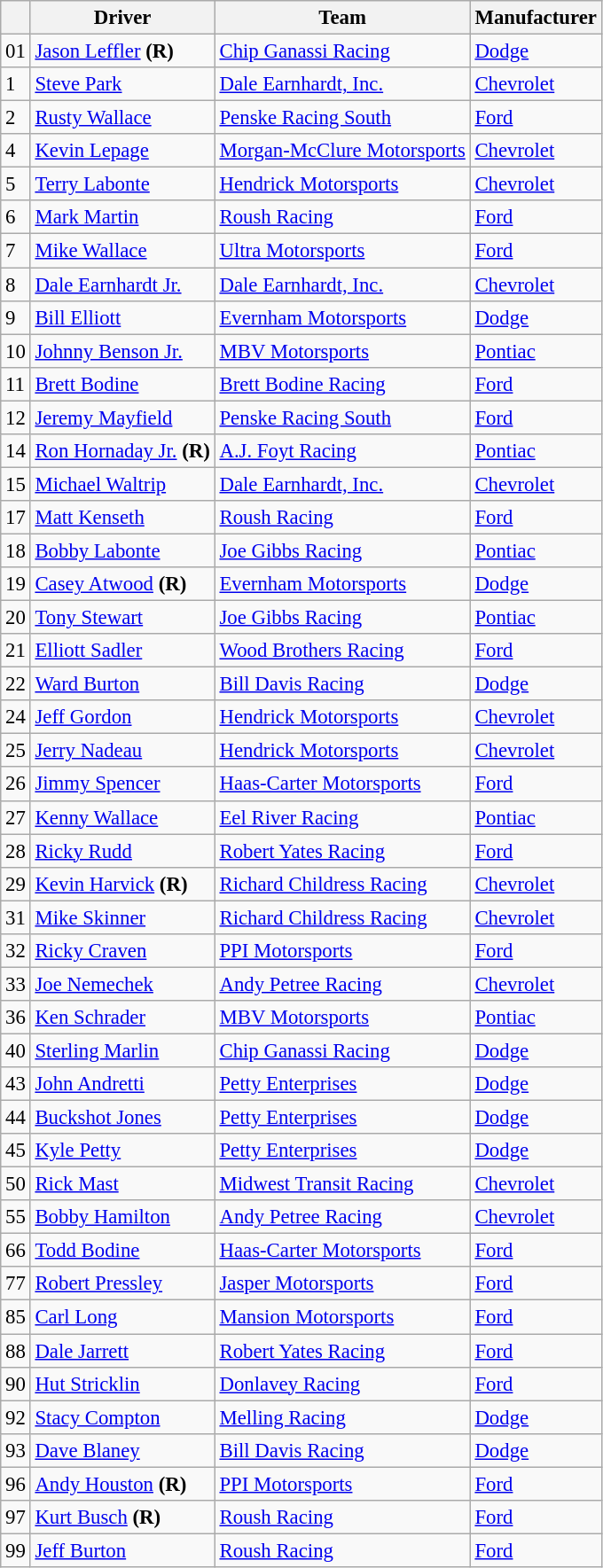<table class="wikitable" style="font-size:95%">
<tr>
<th></th>
<th>Driver</th>
<th>Team</th>
<th>Manufacturer</th>
</tr>
<tr>
<td>01</td>
<td><a href='#'>Jason Leffler</a> <strong>(R)</strong></td>
<td><a href='#'>Chip Ganassi Racing</a></td>
<td><a href='#'>Dodge</a></td>
</tr>
<tr>
<td>1</td>
<td><a href='#'>Steve Park</a></td>
<td><a href='#'>Dale Earnhardt, Inc.</a></td>
<td><a href='#'>Chevrolet</a></td>
</tr>
<tr>
<td>2</td>
<td><a href='#'>Rusty Wallace</a></td>
<td><a href='#'>Penske Racing South</a></td>
<td><a href='#'>Ford</a></td>
</tr>
<tr>
<td>4</td>
<td><a href='#'>Kevin Lepage</a></td>
<td><a href='#'>Morgan-McClure Motorsports</a></td>
<td><a href='#'>Chevrolet</a></td>
</tr>
<tr>
<td>5</td>
<td><a href='#'>Terry Labonte</a></td>
<td><a href='#'>Hendrick Motorsports</a></td>
<td><a href='#'>Chevrolet</a></td>
</tr>
<tr>
<td>6</td>
<td><a href='#'>Mark Martin</a></td>
<td><a href='#'>Roush Racing</a></td>
<td><a href='#'>Ford</a></td>
</tr>
<tr>
<td>7</td>
<td><a href='#'>Mike Wallace</a></td>
<td><a href='#'>Ultra Motorsports</a></td>
<td><a href='#'>Ford</a></td>
</tr>
<tr>
<td>8</td>
<td><a href='#'>Dale Earnhardt Jr.</a></td>
<td><a href='#'>Dale Earnhardt, Inc.</a></td>
<td><a href='#'>Chevrolet</a></td>
</tr>
<tr>
<td>9</td>
<td><a href='#'>Bill Elliott</a></td>
<td><a href='#'>Evernham Motorsports</a></td>
<td><a href='#'>Dodge</a></td>
</tr>
<tr>
<td>10</td>
<td><a href='#'>Johnny Benson Jr.</a></td>
<td><a href='#'>MBV Motorsports</a></td>
<td><a href='#'>Pontiac</a></td>
</tr>
<tr>
<td>11</td>
<td><a href='#'>Brett Bodine</a></td>
<td><a href='#'>Brett Bodine Racing</a></td>
<td><a href='#'>Ford</a></td>
</tr>
<tr>
<td>12</td>
<td><a href='#'>Jeremy Mayfield</a></td>
<td><a href='#'>Penske Racing South</a></td>
<td><a href='#'>Ford</a></td>
</tr>
<tr>
<td>14</td>
<td><a href='#'>Ron Hornaday Jr.</a> <strong>(R)</strong></td>
<td><a href='#'>A.J. Foyt Racing</a></td>
<td><a href='#'>Pontiac</a></td>
</tr>
<tr>
<td>15</td>
<td><a href='#'>Michael Waltrip</a></td>
<td><a href='#'>Dale Earnhardt, Inc.</a></td>
<td><a href='#'>Chevrolet</a></td>
</tr>
<tr>
<td>17</td>
<td><a href='#'>Matt Kenseth</a></td>
<td><a href='#'>Roush Racing</a></td>
<td><a href='#'>Ford</a></td>
</tr>
<tr>
<td>18</td>
<td><a href='#'>Bobby Labonte</a></td>
<td><a href='#'>Joe Gibbs Racing</a></td>
<td><a href='#'>Pontiac</a></td>
</tr>
<tr>
<td>19</td>
<td><a href='#'>Casey Atwood</a> <strong>(R)</strong></td>
<td><a href='#'>Evernham Motorsports</a></td>
<td><a href='#'>Dodge</a></td>
</tr>
<tr>
<td>20</td>
<td><a href='#'>Tony Stewart</a></td>
<td><a href='#'>Joe Gibbs Racing</a></td>
<td><a href='#'>Pontiac</a></td>
</tr>
<tr>
<td>21</td>
<td><a href='#'>Elliott Sadler</a></td>
<td><a href='#'>Wood Brothers Racing</a></td>
<td><a href='#'>Ford</a></td>
</tr>
<tr>
<td>22</td>
<td><a href='#'>Ward Burton</a></td>
<td><a href='#'>Bill Davis Racing</a></td>
<td><a href='#'>Dodge</a></td>
</tr>
<tr>
<td>24</td>
<td><a href='#'>Jeff Gordon</a></td>
<td><a href='#'>Hendrick Motorsports</a></td>
<td><a href='#'>Chevrolet</a></td>
</tr>
<tr>
<td>25</td>
<td><a href='#'>Jerry Nadeau</a></td>
<td><a href='#'>Hendrick Motorsports</a></td>
<td><a href='#'>Chevrolet</a></td>
</tr>
<tr>
<td>26</td>
<td><a href='#'>Jimmy Spencer</a></td>
<td><a href='#'>Haas-Carter Motorsports</a></td>
<td><a href='#'>Ford</a></td>
</tr>
<tr>
<td>27</td>
<td><a href='#'>Kenny Wallace</a></td>
<td><a href='#'>Eel River Racing</a></td>
<td><a href='#'>Pontiac</a></td>
</tr>
<tr>
<td>28</td>
<td><a href='#'>Ricky Rudd</a></td>
<td><a href='#'>Robert Yates Racing</a></td>
<td><a href='#'>Ford</a></td>
</tr>
<tr>
<td>29</td>
<td><a href='#'>Kevin Harvick</a> <strong>(R)</strong></td>
<td><a href='#'>Richard Childress Racing</a></td>
<td><a href='#'>Chevrolet</a></td>
</tr>
<tr>
<td>31</td>
<td><a href='#'>Mike Skinner</a></td>
<td><a href='#'>Richard Childress Racing</a></td>
<td><a href='#'>Chevrolet</a></td>
</tr>
<tr>
<td>32</td>
<td><a href='#'>Ricky Craven</a></td>
<td><a href='#'>PPI Motorsports</a></td>
<td><a href='#'>Ford</a></td>
</tr>
<tr>
<td>33</td>
<td><a href='#'>Joe Nemechek</a></td>
<td><a href='#'>Andy Petree Racing</a></td>
<td><a href='#'>Chevrolet</a></td>
</tr>
<tr>
<td>36</td>
<td><a href='#'>Ken Schrader</a></td>
<td><a href='#'>MBV Motorsports</a></td>
<td><a href='#'>Pontiac</a></td>
</tr>
<tr>
<td>40</td>
<td><a href='#'>Sterling Marlin</a></td>
<td><a href='#'>Chip Ganassi Racing</a></td>
<td><a href='#'>Dodge</a></td>
</tr>
<tr>
<td>43</td>
<td><a href='#'>John Andretti</a></td>
<td><a href='#'>Petty Enterprises</a></td>
<td><a href='#'>Dodge</a></td>
</tr>
<tr>
<td>44</td>
<td><a href='#'>Buckshot Jones</a></td>
<td><a href='#'>Petty Enterprises</a></td>
<td><a href='#'>Dodge</a></td>
</tr>
<tr>
<td>45</td>
<td><a href='#'>Kyle Petty</a></td>
<td><a href='#'>Petty Enterprises</a></td>
<td><a href='#'>Dodge</a></td>
</tr>
<tr>
<td>50</td>
<td><a href='#'>Rick Mast</a></td>
<td><a href='#'>Midwest Transit Racing</a></td>
<td><a href='#'>Chevrolet</a></td>
</tr>
<tr>
<td>55</td>
<td><a href='#'>Bobby Hamilton</a></td>
<td><a href='#'>Andy Petree Racing</a></td>
<td><a href='#'>Chevrolet</a></td>
</tr>
<tr>
<td>66</td>
<td><a href='#'>Todd Bodine</a></td>
<td><a href='#'>Haas-Carter Motorsports</a></td>
<td><a href='#'>Ford</a></td>
</tr>
<tr>
<td>77</td>
<td><a href='#'>Robert Pressley</a></td>
<td><a href='#'>Jasper Motorsports</a></td>
<td><a href='#'>Ford</a></td>
</tr>
<tr>
<td>85</td>
<td><a href='#'>Carl Long</a></td>
<td><a href='#'>Mansion Motorsports</a></td>
<td><a href='#'>Ford</a></td>
</tr>
<tr>
<td>88</td>
<td><a href='#'>Dale Jarrett</a></td>
<td><a href='#'>Robert Yates Racing</a></td>
<td><a href='#'>Ford</a></td>
</tr>
<tr>
<td>90</td>
<td><a href='#'>Hut Stricklin</a></td>
<td><a href='#'>Donlavey Racing</a></td>
<td><a href='#'>Ford</a></td>
</tr>
<tr>
<td>92</td>
<td><a href='#'>Stacy Compton</a></td>
<td><a href='#'>Melling Racing</a></td>
<td><a href='#'>Dodge</a></td>
</tr>
<tr>
<td>93</td>
<td><a href='#'>Dave Blaney</a></td>
<td><a href='#'>Bill Davis Racing</a></td>
<td><a href='#'>Dodge</a></td>
</tr>
<tr>
<td>96</td>
<td><a href='#'>Andy Houston</a> <strong>(R)</strong></td>
<td><a href='#'>PPI Motorsports</a></td>
<td><a href='#'>Ford</a></td>
</tr>
<tr>
<td>97</td>
<td><a href='#'>Kurt Busch</a> <strong>(R)</strong></td>
<td><a href='#'>Roush Racing</a></td>
<td><a href='#'>Ford</a></td>
</tr>
<tr>
<td>99</td>
<td><a href='#'>Jeff Burton</a></td>
<td><a href='#'>Roush Racing</a></td>
<td><a href='#'>Ford</a></td>
</tr>
</table>
